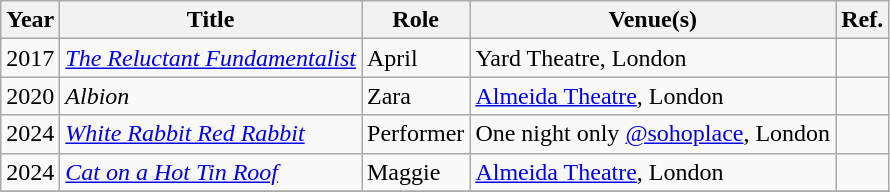<table class="wikitable">
<tr>
<th>Year</th>
<th>Title</th>
<th>Role</th>
<th scope="col">Venue(s)</th>
<th class=unsortable>Ref.</th>
</tr>
<tr>
<td>2017</td>
<td><em><a href='#'>The Reluctant Fundamentalist</a></em></td>
<td>April</td>
<td>Yard Theatre, London</td>
<td></td>
</tr>
<tr>
<td>2020</td>
<td><em>Albion</em></td>
<td>Zara</td>
<td><a href='#'>Almeida Theatre</a>, London</td>
<td></td>
</tr>
<tr>
<td>2024</td>
<td><em><a href='#'>White Rabbit Red Rabbit</a></em></td>
<td>Performer</td>
<td>One night only <a href='#'>@sohoplace</a>, London</td>
<td></td>
</tr>
<tr>
<td>2024</td>
<td><em><a href='#'>Cat on a Hot Tin Roof</a></em></td>
<td>Maggie</td>
<td><a href='#'>Almeida Theatre</a>, London</td>
<td></td>
</tr>
<tr>
</tr>
</table>
